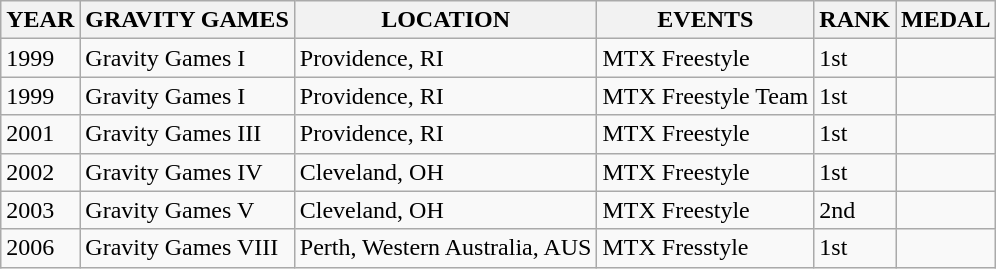<table class="wikitable">
<tr>
<th>YEAR</th>
<th>GRAVITY GAMES</th>
<th>LOCATION</th>
<th>EVENTS</th>
<th>RANK</th>
<th>MEDAL</th>
</tr>
<tr>
<td>1999</td>
<td>Gravity Games I</td>
<td>Providence, RI</td>
<td>MTX Freestyle</td>
<td>1st</td>
<td></td>
</tr>
<tr>
<td>1999</td>
<td>Gravity Games I</td>
<td>Providence, RI</td>
<td>MTX Freestyle Team</td>
<td>1st</td>
<td></td>
</tr>
<tr>
<td>2001</td>
<td>Gravity Games III</td>
<td>Providence, RI</td>
<td>MTX Freestyle</td>
<td>1st</td>
<td></td>
</tr>
<tr>
<td>2002</td>
<td>Gravity Games IV</td>
<td>Cleveland, OH</td>
<td>MTX Freestyle</td>
<td>1st</td>
<td></td>
</tr>
<tr>
<td>2003</td>
<td>Gravity Games V</td>
<td>Cleveland, OH</td>
<td>MTX Freestyle</td>
<td>2nd</td>
<td></td>
</tr>
<tr>
<td>2006</td>
<td>Gravity Games VIII</td>
<td>Perth, Western Australia, AUS</td>
<td>MTX Fresstyle</td>
<td>1st</td>
<td></td>
</tr>
</table>
